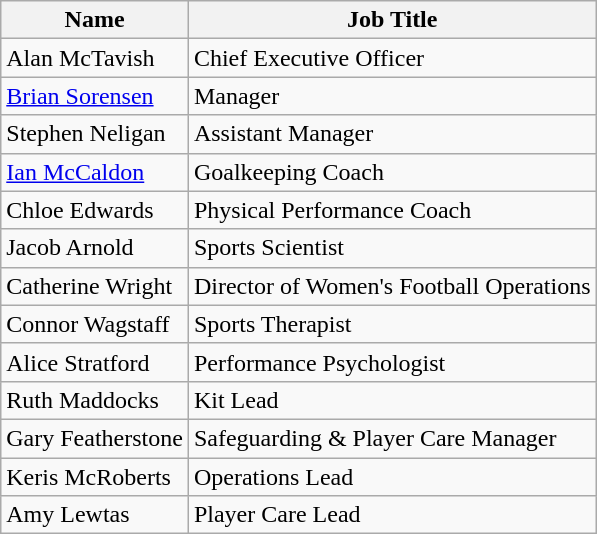<table class="wikitable">
<tr>
<th>Name</th>
<th>Job Title</th>
</tr>
<tr>
<td> Alan McTavish</td>
<td>Chief Executive Officer</td>
</tr>
<tr>
<td> <a href='#'>Brian Sorensen</a></td>
<td>Manager</td>
</tr>
<tr>
<td> Stephen Neligan</td>
<td>Assistant Manager</td>
</tr>
<tr>
<td> <a href='#'>Ian McCaldon</a></td>
<td>Goalkeeping Coach</td>
</tr>
<tr>
<td>Chloe Edwards</td>
<td>Physical Performance Coach</td>
</tr>
<tr>
<td>Jacob Arnold</td>
<td>Sports Scientist</td>
</tr>
<tr>
<td>Catherine Wright</td>
<td>Director of Women's Football Operations</td>
</tr>
<tr>
<td>Connor Wagstaff</td>
<td>Sports Therapist</td>
</tr>
<tr>
<td>Alice Stratford</td>
<td>Performance Psychologist</td>
</tr>
<tr>
<td>Ruth Maddocks</td>
<td>Kit Lead</td>
</tr>
<tr>
<td>Gary Featherstone</td>
<td>Safeguarding & Player Care Manager</td>
</tr>
<tr>
<td>Keris McRoberts</td>
<td>Operations Lead</td>
</tr>
<tr>
<td>Amy Lewtas</td>
<td>Player Care Lead</td>
</tr>
</table>
